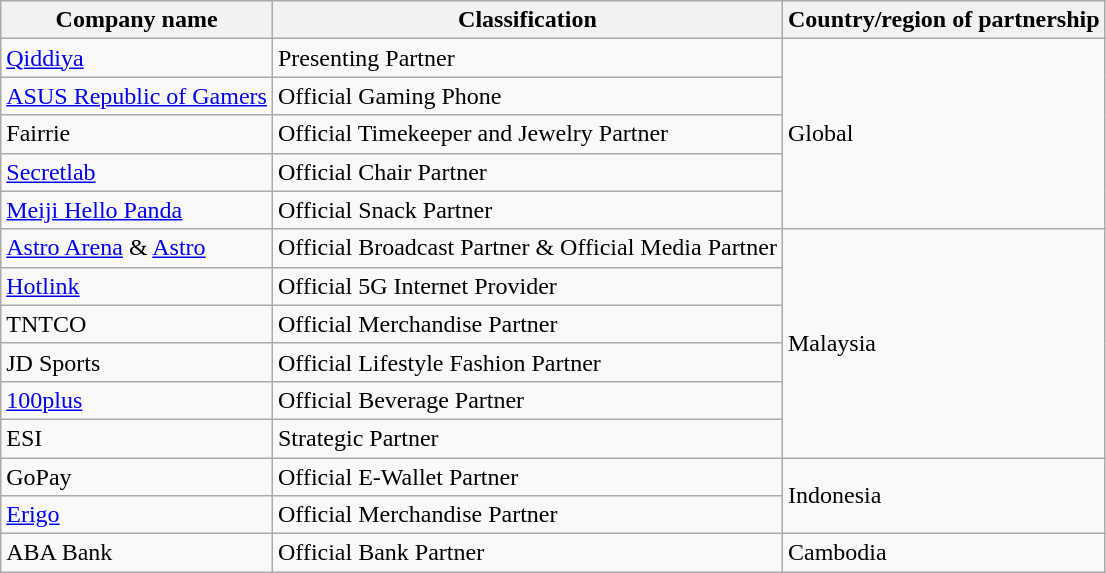<table class="wikitable">
<tr>
<th>Company name</th>
<th>Classification</th>
<th>Country/region of partnership</th>
</tr>
<tr>
<td><a href='#'>Qiddiya</a></td>
<td>Presenting Partner</td>
<td rowspan="5">Global</td>
</tr>
<tr>
<td><a href='#'>ASUS Republic of Gamers</a></td>
<td>Official Gaming Phone</td>
</tr>
<tr>
<td>Fairrie</td>
<td>Official Timekeeper and Jewelry Partner</td>
</tr>
<tr>
<td><a href='#'>Secretlab</a></td>
<td>Official Chair Partner</td>
</tr>
<tr>
<td><a href='#'>Meiji Hello Panda</a></td>
<td>Official Snack Partner</td>
</tr>
<tr>
<td><a href='#'>Astro Arena</a> & <a href='#'>Astro</a></td>
<td>Official Broadcast Partner & Official Media Partner</td>
<td rowspan="6">Malaysia</td>
</tr>
<tr>
<td><a href='#'>Hotlink</a></td>
<td>Official 5G Internet Provider</td>
</tr>
<tr>
<td>TNTCO</td>
<td>Official Merchandise Partner</td>
</tr>
<tr>
<td>JD Sports</td>
<td>Official Lifestyle Fashion Partner</td>
</tr>
<tr>
<td><a href='#'>100plus</a></td>
<td>Official Beverage Partner</td>
</tr>
<tr>
<td>ESI</td>
<td>Strategic Partner</td>
</tr>
<tr>
<td>GoPay</td>
<td>Official E-Wallet Partner</td>
<td rowspan="2">Indonesia</td>
</tr>
<tr>
<td><a href='#'>Erigo</a></td>
<td>Official Merchandise Partner</td>
</tr>
<tr>
<td>ABA Bank</td>
<td>Official Bank Partner</td>
<td>Cambodia</td>
</tr>
</table>
